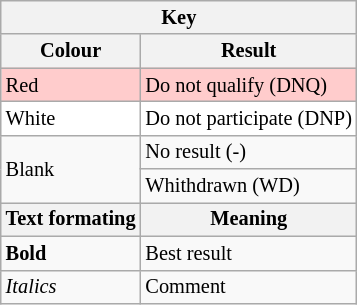<table class="wikitable" style="margin-right:0; font-size:85%">
<tr>
<th colspan="2">Key</th>
</tr>
<tr>
<th>Colour</th>
<th>Result</th>
</tr>
<tr style="background-color:#FFCCCC">
<td>Red</td>
<td>Do not qualify (DNQ)</td>
</tr>
<tr style="background-color:#ffffff">
<td>White</td>
<td>Do not participate (DNP)</td>
</tr>
<tr>
<td rowspan="2">Blank</td>
<td>No result (-)</td>
</tr>
<tr>
<td>Whithdrawn (WD)</td>
</tr>
<tr>
<th>Text formating</th>
<th>Meaning</th>
</tr>
<tr>
<td><strong>Bold</strong></td>
<td>Best result</td>
</tr>
<tr>
<td><em>Italics</em></td>
<td>Comment</td>
</tr>
</table>
